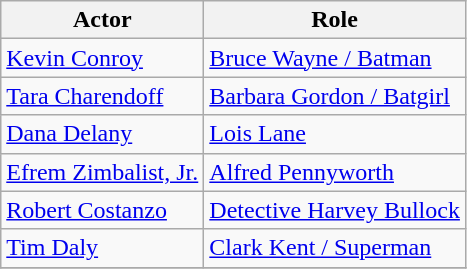<table class="wikitable">
<tr>
<th>Actor</th>
<th>Role</th>
</tr>
<tr>
<td><a href='#'>Kevin Conroy</a></td>
<td><a href='#'>Bruce Wayne / Batman</a></td>
</tr>
<tr>
<td><a href='#'>Tara Charendoff</a></td>
<td><a href='#'>Barbara Gordon / Batgirl</a></td>
</tr>
<tr>
<td><a href='#'>Dana Delany</a></td>
<td><a href='#'>Lois Lane</a></td>
</tr>
<tr>
<td><a href='#'>Efrem Zimbalist, Jr.</a><br></td>
<td><a href='#'>Alfred Pennyworth</a></td>
</tr>
<tr>
<td><a href='#'>Robert Costanzo</a></td>
<td><a href='#'>Detective Harvey Bullock</a></td>
</tr>
<tr>
<td><a href='#'>Tim Daly</a></td>
<td><a href='#'>Clark Kent / Superman</a></td>
</tr>
<tr>
</tr>
</table>
